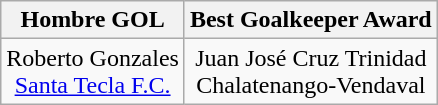<table class="wikitable" style="margin: 0 auto;">
<tr>
<th>Hombre GOL</th>
<th>Best Goalkeeper Award</th>
</tr>
<tr>
<td align=center> Roberto Gonzales <br> <a href='#'>Santa Tecla F.C.</a></td>
<td align=center> Juan José Cruz Trinidad  <br> Chalatenango-Vendaval</td>
</tr>
</table>
